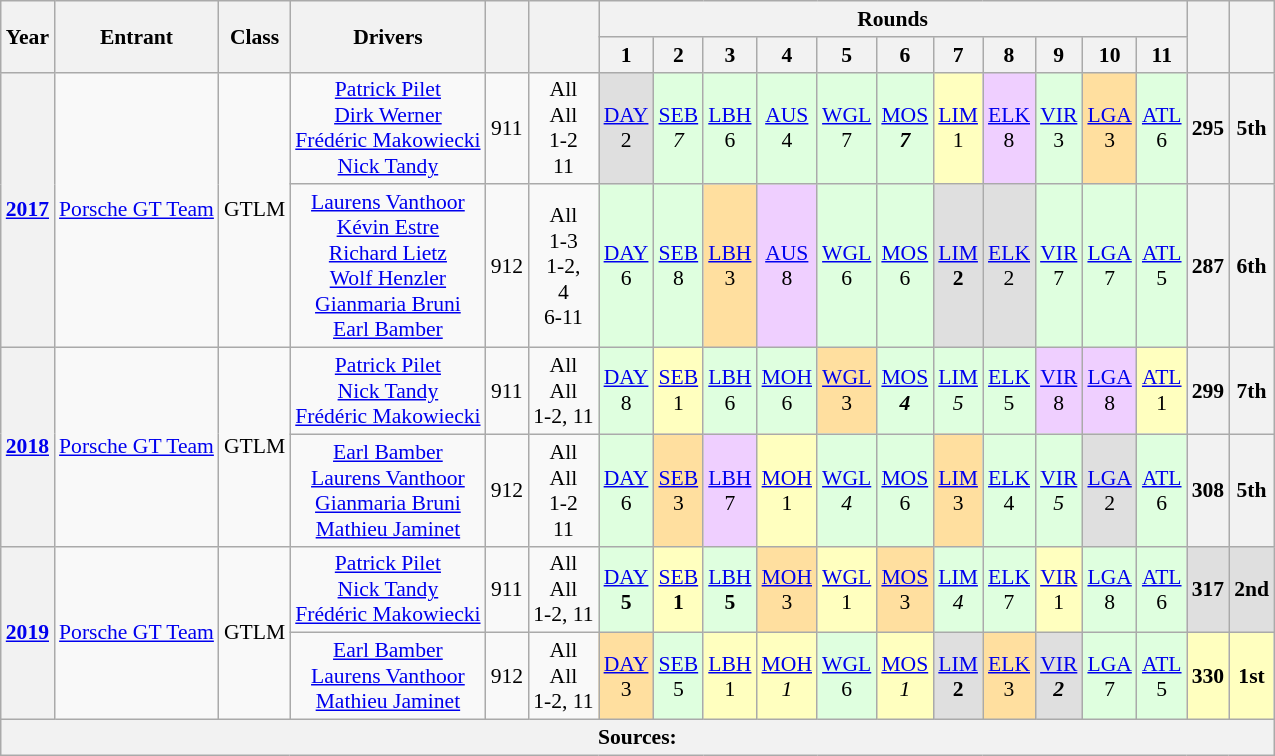<table class = "wikitable" style="text-align:center; font-size:90%">
<tr>
<th rowspan="2">Year</th>
<th rowspan="2">Entrant</th>
<th rowspan="2">Class</th>
<th rowspan="2">Drivers</th>
<th rowspan="2"></th>
<th rowspan="2"></th>
<th colspan="11">Rounds</th>
<th rowspan="2" scope="col"></th>
<th rowspan="2" scope="col"></th>
</tr>
<tr>
<th scope="col">1</th>
<th scope="col">2</th>
<th scope="col">3</th>
<th scope="col">4</th>
<th scope="col">5</th>
<th scope="col">6</th>
<th scope="col">7</th>
<th scope="col">8</th>
<th scope="col">9</th>
<th scope="col">10</th>
<th scope="col">11</th>
</tr>
<tr>
<th rowspan="2"><a href='#'>2017</a></th>
<td rowspan="2"> <a href='#'>Porsche GT Team</a></td>
<td rowspan="2">GTLM</td>
<td> <a href='#'>Patrick Pilet</a><br> <a href='#'>Dirk Werner</a><br> <a href='#'>Frédéric Makowiecki</a><br> <a href='#'>Nick Tandy</a></td>
<td>911</td>
<td>All<br>All<br>1-2<br>11</td>
<td style="background:#dfdfdf;"><a href='#'>DAY</a><br>2</td>
<td style="background:#dfffdf;"><a href='#'>SEB</a><br><em>7</em></td>
<td style="background:#dfffdf;"><a href='#'>LBH</a><br>6</td>
<td style="background:#dfffdf;"><a href='#'>AUS</a><br>4</td>
<td style="background:#dfffdf;"><a href='#'>WGL</a><br>7</td>
<td style="background:#dfffdf;"><a href='#'>MOS</a><br><strong><em>7</em></strong></td>
<td style="background:#ffffbf;"><a href='#'>LIM</a><br>1</td>
<td style="background:#EFCFFF;"><a href='#'>ELK</a><br>8</td>
<td style="background:#dfffdf;"><a href='#'>VIR</a><br>3</td>
<td style="background:#ffdf9f;"><a href='#'>LGA</a><br>3</td>
<td style="background:#dfffdf;"><a href='#'>ATL</a><br>6</td>
<th>295</th>
<th>5th</th>
</tr>
<tr>
<td> <a href='#'>Laurens Vanthoor</a><br> <a href='#'>Kévin Estre</a><br> <a href='#'>Richard Lietz</a><br> <a href='#'>Wolf Henzler</a><br> <a href='#'>Gianmaria Bruni</a><br> <a href='#'>Earl Bamber</a></td>
<td>912</td>
<td>All<br>1-3<br>1-2,<br>4<br>6-11</td>
<td style="background:#dfffdf;"><a href='#'>DAY</a><br>6</td>
<td style="background:#dfffdf;"><a href='#'>SEB</a><br>8</td>
<td style="background:#ffdf9f;"><a href='#'>LBH</a><br>3</td>
<td style="background:#EFCFFF;"><a href='#'>AUS</a><br>8</td>
<td style="background:#dfffdf;"><a href='#'>WGL</a><br>6</td>
<td style="background:#dfffdf;"><a href='#'>MOS</a><br>6</td>
<td style="background:#dfdfdf;"><a href='#'>LIM</a><br><strong>2</strong></td>
<td style="background:#dfdfdf;"><a href='#'>ELK</a><br>2</td>
<td style="background:#dfffdf;"><a href='#'>VIR</a><br>7</td>
<td style="background:#dfffdf;"><a href='#'>LGA</a><br>7</td>
<td style="background:#dfffdf;"><a href='#'>ATL</a><br>5</td>
<th>287</th>
<th>6th</th>
</tr>
<tr>
<th rowspan="2"><a href='#'>2018</a></th>
<td rowspan="2"> <a href='#'>Porsche GT Team</a></td>
<td rowspan="2">GTLM</td>
<td> <a href='#'>Patrick Pilet</a><br> <a href='#'>Nick Tandy</a><br> <a href='#'>Frédéric Makowiecki</a></td>
<td>911</td>
<td>All<br>All<br>1-2, 11</td>
<td style="background:#dfffdf;"><a href='#'>DAY</a><br>8</td>
<td style="background:#ffffbf;"><a href='#'>SEB</a><br>1</td>
<td style="background:#dfffdf;"><a href='#'>LBH</a><br>6</td>
<td style="background:#dfffdf;"><a href='#'>MOH</a><br>6</td>
<td style="background:#ffdf9f;"><a href='#'>WGL</a><br>3</td>
<td style="background:#dfffdf;"><a href='#'>MOS</a><br><strong><em>4</em></strong></td>
<td style="background:#dfffdf;"><a href='#'>LIM</a><br><em>5</em></td>
<td style="background:#dfffdf;"><a href='#'>ELK</a><br>5</td>
<td style="background:#EFCFFF;"><a href='#'>VIR</a><br>8</td>
<td style="background:#EFCFFF;"><a href='#'>LGA</a><br>8</td>
<td style="background:#ffffbf;"><a href='#'>ATL</a><br>1</td>
<th>299</th>
<th>7th</th>
</tr>
<tr>
<td> <a href='#'>Earl Bamber</a><br> <a href='#'>Laurens Vanthoor</a><br> <a href='#'>Gianmaria Bruni</a><br> <a href='#'>Mathieu Jaminet</a></td>
<td>912</td>
<td>All<br>All<br>1-2<br>11</td>
<td style="background:#dfffdf;"><a href='#'>DAY</a><br>6</td>
<td style="background:#ffdf9f;"><a href='#'>SEB</a><br>3</td>
<td style="background:#EFCFFF;"><a href='#'>LBH</a><br>7</td>
<td style="background:#ffffbf;"><a href='#'>MOH</a><br>1</td>
<td style="background:#dfffdf;"><a href='#'>WGL</a><br><em>4</em></td>
<td style="background:#dfffdf;"><a href='#'>MOS</a><br>6</td>
<td style="background:#ffdf9f;"><a href='#'>LIM</a><br>3</td>
<td style="background:#dfffdf;"><a href='#'>ELK</a><br>4</td>
<td style="background:#dfffdf;"><a href='#'>VIR</a><br><em>5</em></td>
<td style="background:#dfdfdf;"><a href='#'>LGA</a><br>2</td>
<td style="background:#dfffdf;"><a href='#'>ATL</a><br>6</td>
<th>308</th>
<th>5th</th>
</tr>
<tr>
<th rowspan="2"><a href='#'>2019</a></th>
<td rowspan="2"> <a href='#'>Porsche GT Team</a></td>
<td rowspan="2">GTLM</td>
<td> <a href='#'>Patrick Pilet</a><br> <a href='#'>Nick Tandy</a><br> <a href='#'>Frédéric Makowiecki</a></td>
<td>911</td>
<td>All<br>All<br>1-2, 11</td>
<td style="background:#dfffdf;"><a href='#'>DAY</a><br><strong>5</strong></td>
<td style="background:#ffffbf;"><a href='#'>SEB</a><br><strong>1</strong></td>
<td style="background:#dfffdf;"><a href='#'>LBH</a><br><strong>5</strong></td>
<td style="background:#ffdf9f;"><a href='#'>MOH</a><br>3</td>
<td style="background:#ffffbf;"><a href='#'>WGL</a><br>1</td>
<td style="background:#ffdf9f;"><a href='#'>MOS</a><br>3</td>
<td style="background:#dfffdf;"><a href='#'>LIM</a><br><em>4</em></td>
<td style="background:#dfffdf;"><a href='#'>ELK</a><br>7</td>
<td style="background:#ffffbf;"><a href='#'>VIR</a><br>1</td>
<td style="background:#dfffdf;"><a href='#'>LGA</a><br>8</td>
<td style="background:#dfffdf;"><a href='#'>ATL</a><br>6</td>
<th style="background:#dfdfdf;">317</th>
<th style="background:#dfdfdf;">2nd</th>
</tr>
<tr>
<td> <a href='#'>Earl Bamber</a><br> <a href='#'>Laurens Vanthoor</a><br> <a href='#'>Mathieu Jaminet</a></td>
<td>912</td>
<td>All<br>All<br>1-2, 11</td>
<td style="background:#ffdf9f;"><a href='#'>DAY</a><br>3</td>
<td style="background:#dfffdf;"><a href='#'>SEB</a><br>5</td>
<td style="background:#ffffbf;"><a href='#'>LBH</a><br>1</td>
<td style="background:#ffffbf;"><a href='#'>MOH</a><br><em>1</em></td>
<td style="background:#dfffdf;"><a href='#'>WGL</a><br>6</td>
<td style="background:#ffffbf;"><a href='#'>MOS</a><br><em>1</em></td>
<td style="background:#dfdfdf;"><a href='#'>LIM</a><br><strong>2</strong></td>
<td style="background:#ffdf9f;"><a href='#'>ELK</a><br>3</td>
<td style="background:#dfdfdf;"><a href='#'>VIR</a><br><strong><em>2</em></strong></td>
<td style="background:#dfffdf;"><a href='#'>LGA</a><br>7</td>
<td style="background:#dfffdf;"><a href='#'>ATL</a><br>5</td>
<th style="background:#ffffbf;">330</th>
<th style="background:#ffffbf;">1st</th>
</tr>
<tr>
<th colspan="19">Sources:</th>
</tr>
</table>
